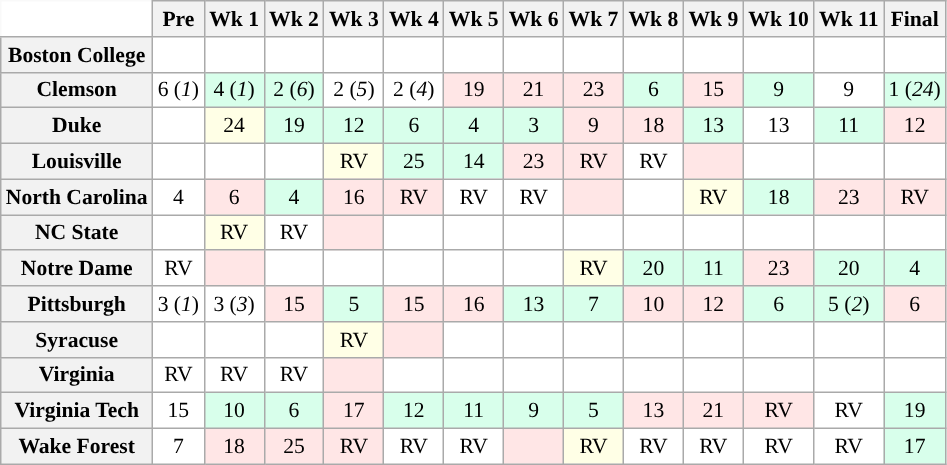<table class="wikitable" style="white-space:nowrap;font-size:90%;">
<tr>
<th colspan=1 style="background:white; border-top-style:hidden; border-left-style:hidden;"> </th>
<th>Pre <br></th>
<th>Wk 1 <br></th>
<th>Wk 2 <br></th>
<th>Wk 3 <br></th>
<th>Wk 4 <br></th>
<th>Wk 5 <br></th>
<th>Wk 6 <br></th>
<th>Wk 7 <br></th>
<th>Wk 8 <br></th>
<th>Wk 9 <br></th>
<th>Wk 10 <br></th>
<th>Wk 11 <br></th>
<th>Final <br></th>
</tr>
<tr style="text-align:center;">
<th>Boston College</th>
<td style="background:#FFF;"></td>
<td style="background:#FFF;"></td>
<td style="background:#FFF;"></td>
<td style="background:#FFF;"></td>
<td style="background:#FFF;"></td>
<td style="background:#FFF;"></td>
<td style="background:#FFF;"></td>
<td style="background:#FFF;"></td>
<td style="background:#FFF;"></td>
<td style="background:#FFF;"></td>
<td style="background:#FFF;"></td>
<td style="background:#FFF;"></td>
<td style="background:#FFF;"></td>
</tr>
<tr style="text-align:center;">
<th>Clemson</th>
<td style="background:#FFF;"> 6 (<em>1</em>)</td>
<td style="background:#D8FFEB;"> 4 (<em>1</em>)</td>
<td style="background:#D8FFEB;"> 2 (<em>6</em>)</td>
<td style="background:#FFF;"> 2 (<em>5</em>)</td>
<td style="background:#FFF;"> 2 (<em>4</em>)</td>
<td style="background:#FFE6E6;"> 19</td>
<td style="background:#FFE6E6;"> 21</td>
<td style="background:#FFE6E6;"> 23</td>
<td style="background:#D8FFEB;"> 6</td>
<td style="background:#FFE6E6;"> 15</td>
<td style="background:#D8FFEB;"> 9</td>
<td style="background:#FFF;"> 9</td>
<td style="background:#D8FFEB;"> 1 (<em>24</em>)</td>
</tr>
<tr style="text-align:center;">
<th>Duke</th>
<td style="background:#FFF;"></td>
<td style="background:#FFFFE6;"> 24</td>
<td style="background:#D8FFEB;"> 19</td>
<td style="background:#D8FFEB;"> 12</td>
<td style="background:#D8FFEB;"> 6</td>
<td style="background:#D8FFEB;"> 4</td>
<td style="background:#D8FFEB;"> 3</td>
<td style="background:#FFE6E6;"> 9</td>
<td style="background:#FFE6E6;"> 18</td>
<td style="background:#D8FFEB;"> 13</td>
<td style="background:#FFF;"> 13</td>
<td style="background:#D8FFEB;"> 11</td>
<td style="background:#FFE6E6;"> 12</td>
</tr>
<tr style="text-align:center;">
<th>Louisville</th>
<td style="background:#FFF;"></td>
<td style="background:#FFF;"></td>
<td style="background:#FFF;"></td>
<td style="background:#FFFFE6;"> RV</td>
<td style="background:#D8FFEB;"> 25</td>
<td style="background:#D8FFEB;"> 14</td>
<td style="background:#FFE6E6;"> 23</td>
<td style="background:#FFE6E6;"> RV</td>
<td style="background:#FFF;"> RV</td>
<td style="background:#FFE6E6;"></td>
<td style="background:#FFF;"></td>
<td style="background:#FFF;"></td>
<td style="background:#FFF;"></td>
</tr>
<tr style="text-align:center;">
<th>North Carolina</th>
<td style="background:#FFF;"> 4</td>
<td style="background:#FFE6E6;"> 6</td>
<td style="background:#D8FFEB;"> 4</td>
<td style="background:#FFE6E6;"> 16</td>
<td style="background:#FFE6E6;"> RV</td>
<td style="background:#FFF;"> RV</td>
<td style="background:#FFF;"> RV</td>
<td style="background:#FFE6E6;"></td>
<td style="background:#FFF;"></td>
<td style="background:#FFFFE6;"> RV</td>
<td style="background:#D8FFEB;"> 18</td>
<td style="background:#FFE6E6;"> 23</td>
<td style="background:#FFE6E6;"> RV</td>
</tr>
<tr style="text-align:center;">
<th>NC State</th>
<td style="background:#FFF;"></td>
<td style="background:#FFFFE6;"> RV</td>
<td style="background:#FFF;"> RV</td>
<td style="background:#FFE6E6;"></td>
<td style="background:#FFF;"></td>
<td style="background:#FFF;"></td>
<td style="background:#FFF;"></td>
<td style="background:#FFF;"></td>
<td style="background:#FFF;"></td>
<td style="background:#FFF;"></td>
<td style="background:#FFF;"></td>
<td style="background:#FFF;"></td>
<td style="background:#FFF;"></td>
</tr>
<tr style="text-align:center;">
<th>Notre Dame</th>
<td style="background:#FFF;"> RV</td>
<td style="background:#FFE6E6;"></td>
<td style="background:#FFF;"></td>
<td style="background:#FFF;"></td>
<td style="background:#FFF;"></td>
<td style="background:#FFF;"></td>
<td style="background:#FFF;"></td>
<td style="background:#FFFFE6;"> RV</td>
<td style="background:#D8FFEB;"> 20</td>
<td style="background:#D8FFEB;"> 11</td>
<td style="background:#FFE6E6;"> 23</td>
<td style="background:#D8FFEB;"> 20</td>
<td style="background:#D8FFEB;"> 4</td>
</tr>
<tr style="text-align:center;">
<th>Pittsburgh</th>
<td style="background:#FFF;"> 3 (<em>1</em>)</td>
<td style="background:#FFF;"> 3 (<em>3</em>)</td>
<td style="background:#FFE6E6;"> 15</td>
<td style="background:#D8FFEB;"> 5</td>
<td style="background:#FFE6E6;"> 15</td>
<td style="background:#FFE6E6;"> 16</td>
<td style="background:#D8FFEB;"> 13</td>
<td style="background:#D8FFEB;"> 7</td>
<td style="background:#FFE6E6;"> 10</td>
<td style="background:#FFE6E6;"> 12</td>
<td style="background:#D8FFEB;"> 6</td>
<td style="background:#D8FFEB;"> 5 (<em>2</em>)</td>
<td style="background:#FFE6E6;"> 6</td>
</tr>
<tr style="text-align:center;">
<th>Syracuse</th>
<td style="background:#FFF;"></td>
<td style="background:#FFF;"></td>
<td style="background:#FFF;"></td>
<td style="background:#FFFFE6;"> RV</td>
<td style="background:#FFE6E6;"></td>
<td style="background:#FFF;"></td>
<td style="background:#FFF;"></td>
<td style="background:#FFF;"></td>
<td style="background:#FFF;"></td>
<td style="background:#FFF;"></td>
<td style="background:#FFF;"></td>
<td style="background:#FFF;"></td>
<td style="background:#FFF;"></td>
</tr>
<tr style="text-align:center;">
<th>Virginia</th>
<td style="background:#FFF;"> RV</td>
<td style="background:#FFF;"> RV</td>
<td style="background:#FFF;"> RV</td>
<td style="background:#FFE6E6;"></td>
<td style="background:#FFF;"></td>
<td style="background:#FFF;"></td>
<td style="background:#FFF;"></td>
<td style="background:#FFF;"></td>
<td style="background:#FFF;"></td>
<td style="background:#FFF;"></td>
<td style="background:#FFF;"></td>
<td style="background:#FFF;"></td>
<td style="background:#FFF;"></td>
</tr>
<tr style="text-align:center;">
<th>Virginia Tech</th>
<td style="background:#FFF;"> 15</td>
<td style="background:#D8FFEB;"> 10</td>
<td style="background:#D8FFEB;"> 6</td>
<td style="background:#FFE6E6;"> 17</td>
<td style="background:#D8FFEB;"> 12</td>
<td style="background:#D8FFEB;"> 11</td>
<td style="background:#D8FFEB;"> 9</td>
<td style="background:#D8FFEB;"> 5</td>
<td style="background:#FFE6E6;"> 13</td>
<td style="background:#FFE6E6;"> 21</td>
<td style="background:#FFE6E6;"> RV</td>
<td style="background:#FFF;"> RV</td>
<td style="background:#D8FFEB;"> 19</td>
</tr>
<tr style="text-align:center;">
<th>Wake Forest</th>
<td style="background:#FFF;"> 7</td>
<td style="background:#FFE6E6;"> 18</td>
<td style="background:#FFE6E6;"> 25</td>
<td style="background:#FFE6E6;"> RV</td>
<td style="background:#FFF;"> RV</td>
<td style="background:#FFF;"> RV</td>
<td style="background:#FFE6E6;"></td>
<td style="background:#FFFFE6;"> RV</td>
<td style="background:#FFF;"> RV</td>
<td style="background:#FFF;"> RV</td>
<td style="background:#FFF;"> RV</td>
<td style="background:#FFF;"> RV</td>
<td style="background:#D8FFEB;"> 17</td>
</tr>
</table>
